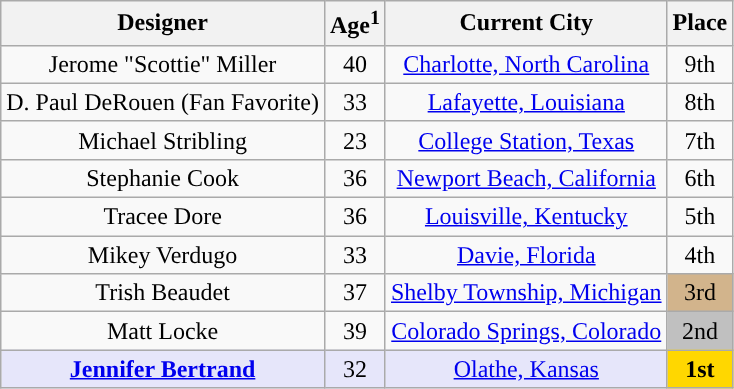<table class="wikitable sortable" style="text-align:center">
<tr>
<th>Designer</th>
<th>Age<sup>1</sup></th>
<th>Current City</th>
<th>Place</th>
</tr>
<tr>
<td>Jerome "Scottie" Miller</td>
<td>40</td>
<td><a href='#'>Charlotte, North Carolina</a></td>
<td>9th</td>
</tr>
<tr>
<td>D. Paul DeRouen (Fan Favorite)</td>
<td>33</td>
<td><a href='#'>Lafayette, Louisiana</a></td>
<td>8th</td>
</tr>
<tr>
<td>Michael Stribling</td>
<td>23</td>
<td><a href='#'>College Station, Texas</a></td>
<td>7th</td>
</tr>
<tr>
<td>Stephanie Cook</td>
<td>36</td>
<td><a href='#'>Newport Beach, California</a></td>
<td>6th</td>
</tr>
<tr>
<td>Tracee Dore</td>
<td>36</td>
<td><a href='#'>Louisville, Kentucky</a></td>
<td>5th</td>
</tr>
<tr>
<td>Mikey Verdugo</td>
<td>33</td>
<td><a href='#'>Davie, Florida</a></td>
<td>4th</td>
</tr>
<tr>
<td>Trish Beaudet</td>
<td>37</td>
<td><a href='#'>Shelby Township, Michigan</a></td>
<td bgcolor="tan">3rd</td>
</tr>
<tr>
<td>Matt Locke</td>
<td>39</td>
<td><a href='#'>Colorado Springs, Colorado</a></td>
<td bgcolor="silver">2nd</td>
</tr>
<tr>
<td bgcolor="lavender"><strong><a href='#'>Jennifer Bertrand</a></strong></td>
<td bgcolor="lavender">32</td>
<td bgcolor="lavender"><a href='#'>Olathe, Kansas</a></td>
<td bgcolor="gold"><strong>1st</strong></td>
</tr>
</table>
